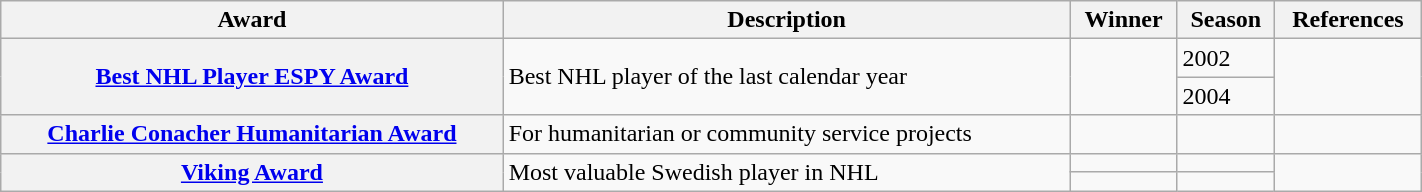<table class="wikitable sortable" width="75%">
<tr>
<th scope="col">Award</th>
<th scope="col" class="unsortable">Description</th>
<th scope="col">Winner</th>
<th scope="col">Season</th>
<th scope="col" class="unsortable">References</th>
</tr>
<tr>
<th scope="row" rowspan="2"><a href='#'>Best NHL Player ESPY Award</a></th>
<td rowspan="2">Best NHL player of the last calendar year</td>
<td rowspan="2"></td>
<td>2002</td>
<td rowspan="2"></td>
</tr>
<tr>
<td>2004</td>
</tr>
<tr>
<th scope="row"><a href='#'>Charlie Conacher Humanitarian Award</a></th>
<td>For humanitarian or community service projects</td>
<td></td>
<td></td>
<td></td>
</tr>
<tr>
<th scope="row" rowspan="2"><a href='#'>Viking Award</a></th>
<td rowspan="2">Most valuable Swedish player in NHL</td>
<td></td>
<td></td>
<td rowspan="2"></td>
</tr>
<tr>
<td></td>
<td></td>
</tr>
</table>
